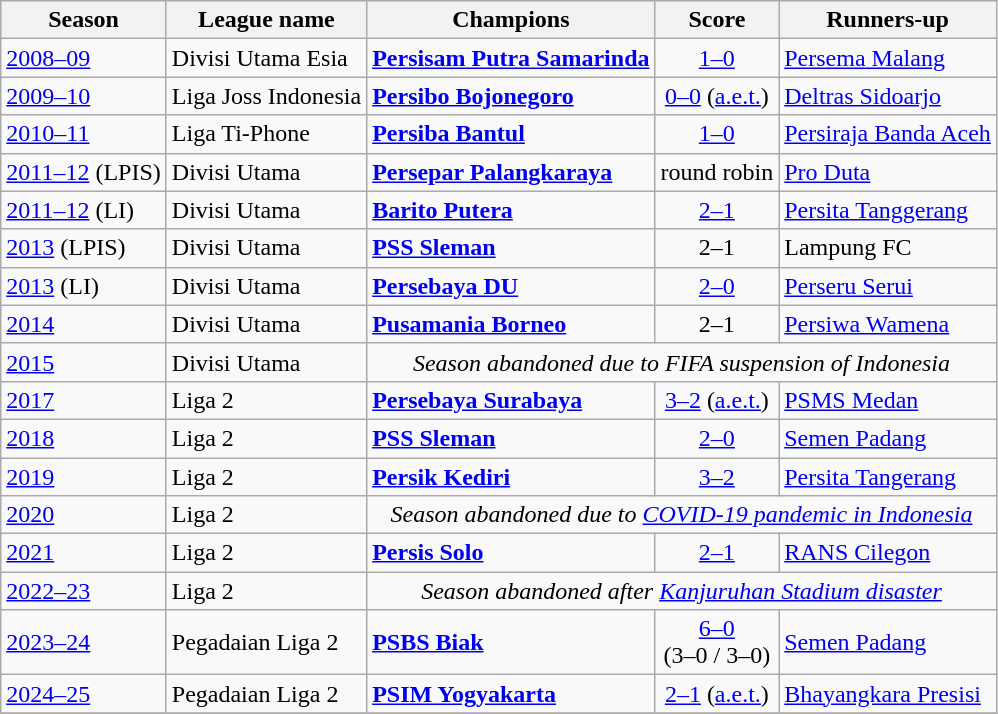<table class="wikitable">
<tr>
<th>Season</th>
<th>League name</th>
<th>Champions</th>
<th>Score</th>
<th>Runners-up</th>
</tr>
<tr>
<td><a href='#'>2008–09</a></td>
<td>Divisi Utama Esia</td>
<td><strong><a href='#'>Persisam Putra Samarinda</a></strong></td>
<td align=center><a href='#'>1–0</a></td>
<td><a href='#'>Persema Malang</a></td>
</tr>
<tr>
<td><a href='#'>2009–10</a></td>
<td>Liga Joss Indonesia</td>
<td><strong><a href='#'>Persibo Bojonegoro</a></strong></td>
<td align=center><a href='#'>0–0</a> (<a href='#'>a.e.t.</a>)<br></td>
<td><a href='#'>Deltras Sidoarjo</a></td>
</tr>
<tr>
<td><a href='#'>2010–11</a></td>
<td>Liga Ti-Phone</td>
<td><strong><a href='#'>Persiba Bantul</a></strong></td>
<td align=center><a href='#'>1–0</a></td>
<td><a href='#'>Persiraja Banda Aceh</a></td>
</tr>
<tr>
<td><a href='#'>2011–12</a> (LPIS)</td>
<td>Divisi Utama</td>
<td><strong><a href='#'>Persepar Palangkaraya</a></strong></td>
<td align=center>round robin</td>
<td><a href='#'>Pro Duta</a></td>
</tr>
<tr>
<td><a href='#'>2011–12</a> (LI)</td>
<td>Divisi Utama</td>
<td><strong><a href='#'>Barito Putera</a></strong></td>
<td align=center><a href='#'>2–1</a></td>
<td><a href='#'>Persita Tanggerang</a></td>
</tr>
<tr>
<td><a href='#'>2013</a> (LPIS)</td>
<td>Divisi Utama</td>
<td><strong><a href='#'>PSS Sleman</a></strong></td>
<td align=center>2–1</td>
<td>Lampung FC</td>
</tr>
<tr>
<td><a href='#'>2013</a> (LI)</td>
<td>Divisi Utama</td>
<td><strong><a href='#'>Persebaya DU</a></strong></td>
<td align=center><a href='#'>2–0</a></td>
<td><a href='#'>Perseru Serui</a></td>
</tr>
<tr>
<td><a href='#'>2014</a></td>
<td>Divisi Utama</td>
<td><strong><a href='#'>Pusamania Borneo</a></strong></td>
<td align=center>2–1</td>
<td><a href='#'>Persiwa Wamena</a></td>
</tr>
<tr>
<td><a href='#'>2015</a></td>
<td>Divisi Utama</td>
<td colspan="3" style="text-align:center"><em>Season abandoned due to FIFA suspension of Indonesia</em></td>
</tr>
<tr>
<td><a href='#'>2017</a></td>
<td>Liga 2</td>
<td><strong><a href='#'>Persebaya Surabaya</a></strong></td>
<td align=center><a href='#'>3–2</a> (<a href='#'>a.e.t.</a>)</td>
<td><a href='#'>PSMS Medan</a></td>
</tr>
<tr>
<td><a href='#'>2018</a></td>
<td>Liga 2</td>
<td><strong><a href='#'>PSS Sleman</a></strong></td>
<td align=center><a href='#'>2–0</a></td>
<td><a href='#'>Semen Padang</a></td>
</tr>
<tr>
<td><a href='#'>2019</a></td>
<td>Liga 2</td>
<td><strong><a href='#'>Persik Kediri</a></strong></td>
<td align=center><a href='#'>3–2</a></td>
<td><a href='#'>Persita Tangerang</a></td>
</tr>
<tr>
<td><a href='#'>2020</a></td>
<td>Liga 2</td>
<td colspan="3" style="text-align:center"><em>Season abandoned due to <a href='#'>COVID-19 pandemic in Indonesia</a></em></td>
</tr>
<tr>
<td><a href='#'>2021</a></td>
<td>Liga 2</td>
<td><strong><a href='#'>Persis Solo</a></strong></td>
<td align=center><a href='#'>2–1</a></td>
<td><a href='#'>RANS Cilegon</a></td>
</tr>
<tr>
<td><a href='#'>2022–23</a></td>
<td>Liga 2</td>
<td colspan="3" style="text-align:center"><em>Season abandoned after <a href='#'>Kanjuruhan Stadium disaster</a></em></td>
</tr>
<tr>
<td><a href='#'>2023–24</a></td>
<td>Pegadaian Liga 2</td>
<td><strong><a href='#'>PSBS Biak</a></strong></td>
<td align=center><a href='#'>6–0</a><br>(3–0 / 3–0)</td>
<td><a href='#'>Semen Padang</a></td>
</tr>
<tr>
<td><a href='#'>2024–25</a></td>
<td>Pegadaian Liga 2</td>
<td><strong><a href='#'>PSIM Yogyakarta</a></strong></td>
<td align=center><a href='#'>2–1</a> (<a href='#'>a.e.t.</a>)</td>
<td><a href='#'>Bhayangkara Presisi</a></td>
</tr>
<tr>
</tr>
</table>
